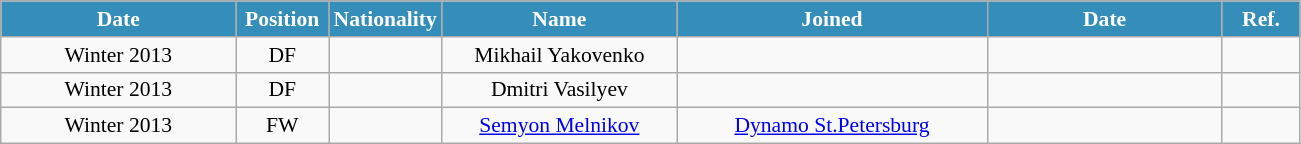<table class="wikitable"  style="text-align:center; font-size:90%; ">
<tr>
<th style="background:#348EB9; color:white; width:150px;">Date</th>
<th style="background:#348EB9; color:white; width:55px;">Position</th>
<th style="background:#348EB9; color:white; width:55px;">Nationality</th>
<th style="background:#348EB9; color:white; width:150px;">Name</th>
<th style="background:#348EB9; color:white; width:200px;">Joined</th>
<th style="background:#348EB9; color:white; width:150px;">Date</th>
<th style="background:#348EB9; color:white; width:45px;">Ref.</th>
</tr>
<tr>
<td>Winter 2013</td>
<td>DF</td>
<td></td>
<td>Mikhail Yakovenko</td>
<td></td>
<td></td>
<td></td>
</tr>
<tr>
<td>Winter 2013</td>
<td>DF</td>
<td></td>
<td>Dmitri Vasilyev</td>
<td></td>
<td></td>
<td></td>
</tr>
<tr>
<td>Winter 2013</td>
<td>FW</td>
<td></td>
<td><a href='#'>Semyon Melnikov</a></td>
<td><a href='#'>Dynamo St.Petersburg</a></td>
<td></td>
<td></td>
</tr>
</table>
